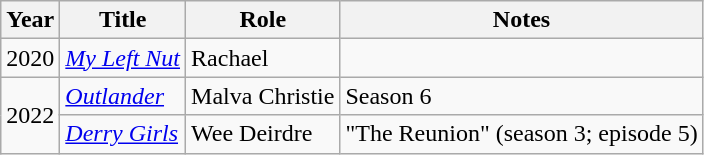<table class="wikitable">
<tr>
<th>Year</th>
<th>Title</th>
<th>Role</th>
<th>Notes</th>
</tr>
<tr>
<td>2020</td>
<td><a href='#'><em>My Left Nut</em></a></td>
<td>Rachael</td>
<td></td>
</tr>
<tr>
<td rowspan="2">2022</td>
<td><a href='#'><em>Outlander</em></a></td>
<td>Malva Christie</td>
<td>Season 6</td>
</tr>
<tr>
<td><em><a href='#'>Derry Girls</a></em></td>
<td>Wee Deirdre</td>
<td>"The Reunion" (season 3; episode 5)</td>
</tr>
</table>
